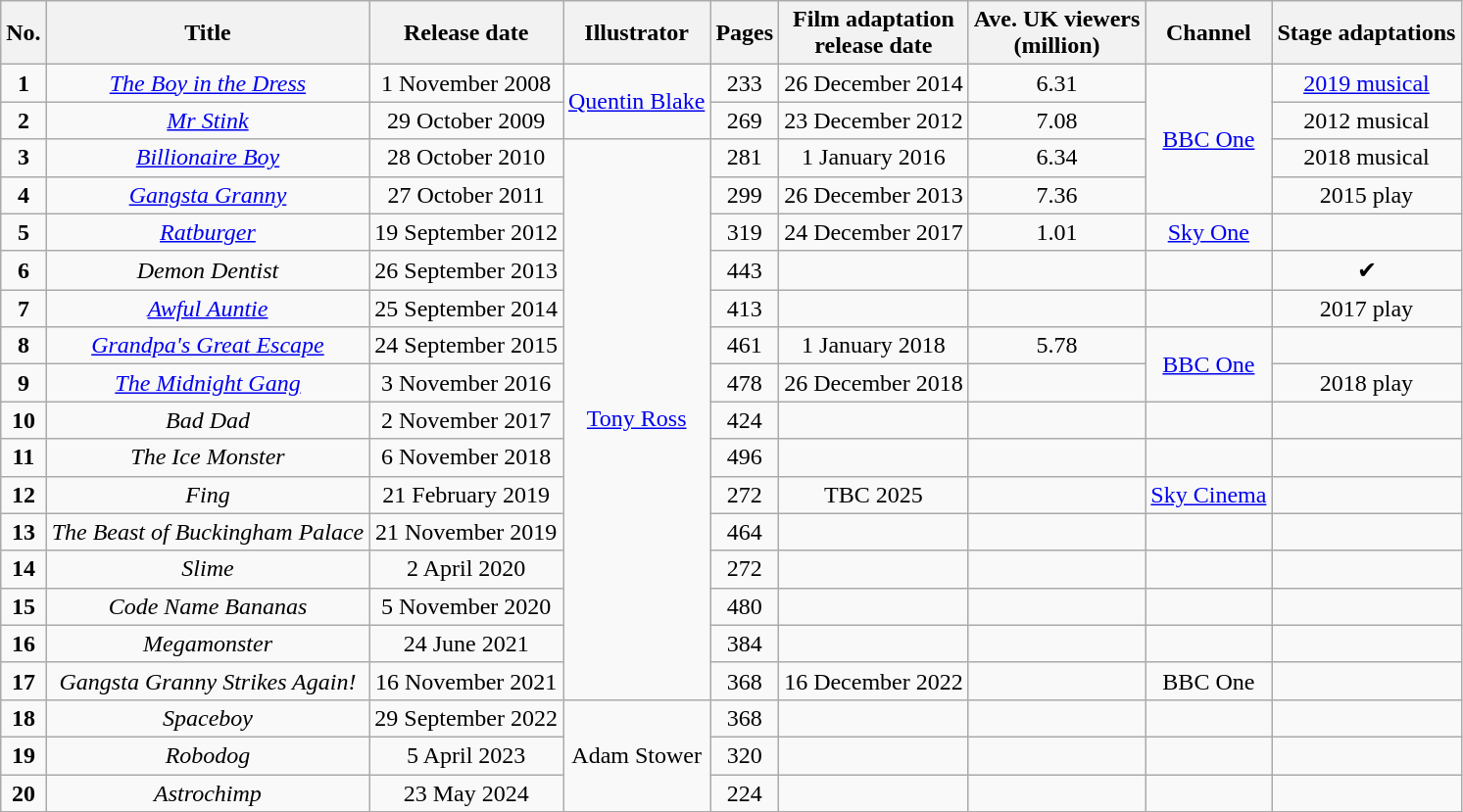<table class="wikitable sortable" style="text-align:center;">
<tr>
<th>No.</th>
<th>Title</th>
<th>Release date</th>
<th>Illustrator</th>
<th>Pages</th>
<th>Film adaptation<br>release date</th>
<th>Ave. UK viewers<br>(million)</th>
<th>Channel</th>
<th>Stage adaptations</th>
</tr>
<tr>
<td><strong>1</strong></td>
<td><em><a href='#'>The Boy in the Dress</a></em></td>
<td>1 November 2008</td>
<td rowspan="2"><a href='#'>Quentin Blake</a></td>
<td>233</td>
<td>26 December 2014</td>
<td>6.31</td>
<td rowspan="4"><a href='#'>BBC One</a></td>
<td><a href='#'>2019 musical</a></td>
</tr>
<tr>
<td><strong>2</strong></td>
<td><em><a href='#'>Mr Stink</a></em></td>
<td>29 October 2009</td>
<td>269</td>
<td>23 December 2012</td>
<td>7.08</td>
<td>2012 musical</td>
</tr>
<tr>
<td><strong>3</strong></td>
<td><em><a href='#'>Billionaire Boy</a></em></td>
<td>28 October 2010</td>
<td rowspan="15"><a href='#'>Tony Ross</a></td>
<td>281</td>
<td>1 January 2016</td>
<td>6.34</td>
<td>2018 musical</td>
</tr>
<tr>
<td><strong>4</strong></td>
<td><em><a href='#'>Gangsta Granny</a></em></td>
<td>27 October 2011</td>
<td>299</td>
<td>26 December 2013</td>
<td>7.36</td>
<td>2015 play</td>
</tr>
<tr>
<td><strong>5</strong></td>
<td><em><a href='#'>Ratburger</a></em></td>
<td>19 September 2012</td>
<td>319</td>
<td>24 December 2017</td>
<td>1.01</td>
<td><a href='#'>Sky One</a></td>
<td></td>
</tr>
<tr>
<td><strong>6</strong></td>
<td><em>Demon Dentist</em></td>
<td>26 September 2013</td>
<td>443</td>
<td></td>
<td></td>
<td></td>
<td>✔</td>
</tr>
<tr>
<td><strong>7</strong></td>
<td><em><a href='#'>Awful Auntie</a></em></td>
<td>25 September 2014</td>
<td>413</td>
<td></td>
<td></td>
<td></td>
<td>2017 play</td>
</tr>
<tr>
<td><strong>8</strong></td>
<td><em><a href='#'>Grandpa's Great Escape</a></em></td>
<td>24 September 2015</td>
<td>461</td>
<td>1 January 2018</td>
<td>5.78</td>
<td rowspan="2"><a href='#'>BBC One</a></td>
<td></td>
</tr>
<tr>
<td><strong>9</strong></td>
<td><em><a href='#'>The Midnight Gang</a></em></td>
<td>3 November 2016</td>
<td>478</td>
<td>26 December 2018</td>
<td></td>
<td>2018 play</td>
</tr>
<tr>
<td><strong>10</strong></td>
<td><em>Bad Dad</em></td>
<td>2 November 2017</td>
<td>424</td>
<td></td>
<td></td>
<td></td>
<td></td>
</tr>
<tr>
<td><strong>11</strong></td>
<td><em>The Ice Monster</em></td>
<td>6 November 2018</td>
<td>496</td>
<td></td>
<td></td>
<td></td>
<td></td>
</tr>
<tr>
<td><strong>12</strong></td>
<td><em>Fing</em></td>
<td>21 February 2019</td>
<td>272</td>
<td>TBC 2025</td>
<td></td>
<td><a href='#'>Sky Cinema</a></td>
<td></td>
</tr>
<tr>
<td><strong>13</strong></td>
<td><em>The Beast of Buckingham Palace</em></td>
<td>21 November 2019</td>
<td>464</td>
<td></td>
<td></td>
<td></td>
<td></td>
</tr>
<tr>
<td><strong>14</strong></td>
<td><em>Slime</em></td>
<td>2 April 2020</td>
<td>272</td>
<td></td>
<td></td>
<td></td>
<td></td>
</tr>
<tr>
<td><strong>15</strong></td>
<td><em>Code Name Bananas</em></td>
<td>5 November 2020</td>
<td>480</td>
<td></td>
<td></td>
<td></td>
<td></td>
</tr>
<tr>
<td><strong>16</strong></td>
<td><em>Megamonster</em></td>
<td>24 June 2021</td>
<td>384</td>
<td></td>
<td></td>
<td></td>
<td></td>
</tr>
<tr>
<td><strong>17</strong></td>
<td><em>Gangsta Granny Strikes Again!</em></td>
<td>16 November 2021</td>
<td>368</td>
<td>16 December 2022</td>
<td></td>
<td>BBC One</td>
<td></td>
</tr>
<tr>
<td><strong>18</strong></td>
<td><em>Spaceboy</em></td>
<td>29 September 2022</td>
<td rowspan="3">Adam Stower</td>
<td>368</td>
<td></td>
<td></td>
<td></td>
<td></td>
</tr>
<tr>
<td><strong>19</strong></td>
<td><em>Robodog</em></td>
<td>5 April 2023</td>
<td>320</td>
<td></td>
<td></td>
<td></td>
<td></td>
</tr>
<tr>
<td><strong>20</strong></td>
<td><em>Astrochimp</em></td>
<td>23 May 2024</td>
<td>224</td>
<td></td>
<td></td>
<td></td>
<td></td>
</tr>
</table>
